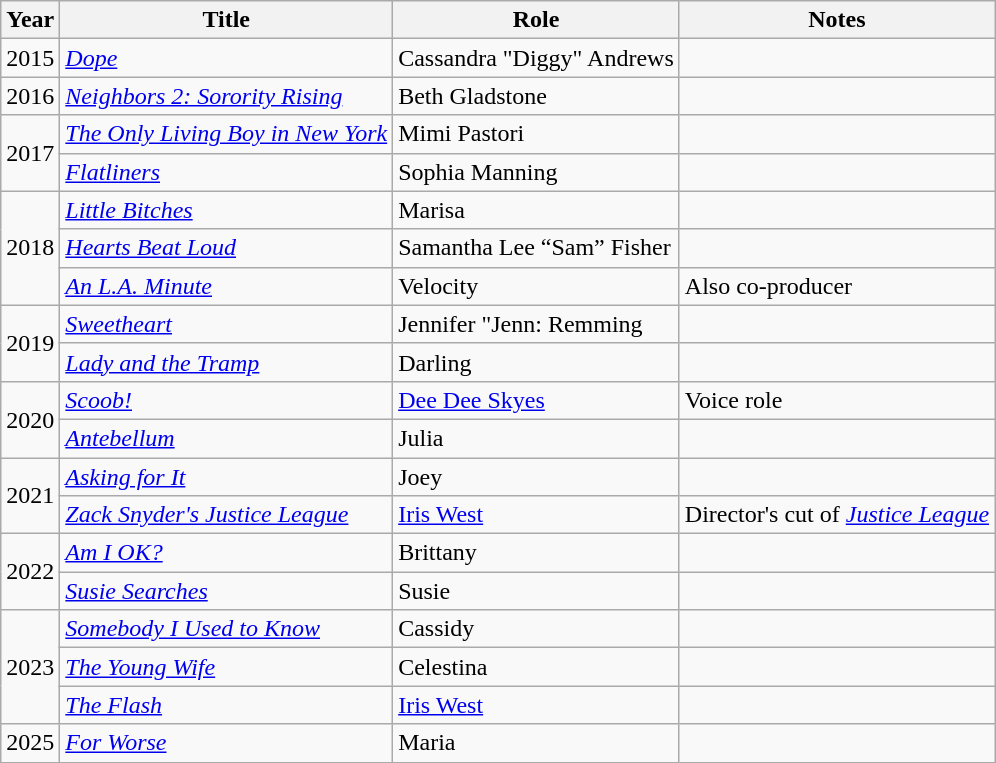<table class="wikitable sortable">
<tr>
<th>Year</th>
<th>Title</th>
<th>Role</th>
<th class="unsortable">Notes</th>
</tr>
<tr>
<td>2015</td>
<td><em><a href='#'>Dope</a></em></td>
<td>Cassandra "Diggy" Andrews</td>
<td></td>
</tr>
<tr>
<td>2016</td>
<td><em><a href='#'>Neighbors 2: Sorority Rising</a></em></td>
<td>Beth Gladstone</td>
<td></td>
</tr>
<tr>
<td rowspan="2">2017</td>
<td><em><a href='#'>The Only Living Boy in New York</a></em></td>
<td>Mimi Pastori</td>
<td></td>
</tr>
<tr>
<td><em><a href='#'>Flatliners</a></em></td>
<td>Sophia Manning</td>
<td></td>
</tr>
<tr>
<td rowspan="3">2018</td>
<td><em><a href='#'>Little Bitches</a></em></td>
<td>Marisa</td>
<td></td>
</tr>
<tr>
<td><em><a href='#'>Hearts Beat Loud</a></em></td>
<td>Samantha Lee “Sam” Fisher</td>
<td></td>
</tr>
<tr>
<td><em><a href='#'>An L.A. Minute</a></em></td>
<td>Velocity</td>
<td>Also co-producer</td>
</tr>
<tr>
<td rowspan="2">2019</td>
<td><em><a href='#'>Sweetheart</a></em></td>
<td>Jennifer "Jenn: Remming</td>
<td></td>
</tr>
<tr>
<td><em><a href='#'>Lady and the Tramp</a></em></td>
<td>Darling</td>
<td></td>
</tr>
<tr>
<td rowspan="2">2020</td>
<td><em><a href='#'>Scoob!</a></em></td>
<td><a href='#'>Dee Dee Skyes</a></td>
<td>Voice role</td>
</tr>
<tr>
<td><em><a href='#'>Antebellum</a></em></td>
<td>Julia</td>
<td></td>
</tr>
<tr>
<td rowspan="2">2021</td>
<td><em><a href='#'>Asking for It</a></em></td>
<td>Joey</td>
<td></td>
</tr>
<tr>
<td><em><a href='#'>Zack Snyder's Justice League</a></em></td>
<td><a href='#'>Iris West</a></td>
<td>Director's cut of <em><a href='#'>Justice League</a></em></td>
</tr>
<tr>
<td rowspan="2">2022</td>
<td><em><a href='#'>Am I OK?</a></em></td>
<td>Brittany</td>
<td></td>
</tr>
<tr>
<td><em><a href='#'>Susie Searches</a></em></td>
<td>Susie</td>
<td></td>
</tr>
<tr>
<td rowspan="3">2023</td>
<td><em><a href='#'>Somebody I Used to Know</a></em></td>
<td>Cassidy</td>
<td></td>
</tr>
<tr>
<td><em><a href='#'>The Young Wife</a></em></td>
<td>Celestina</td>
<td></td>
</tr>
<tr>
<td><em><a href='#'>The Flash</a></em></td>
<td><a href='#'>Iris West</a></td>
<td></td>
</tr>
<tr>
<td>2025</td>
<td><em><a href='#'>For Worse</a></em></td>
<td>Maria</td>
<td></td>
</tr>
</table>
